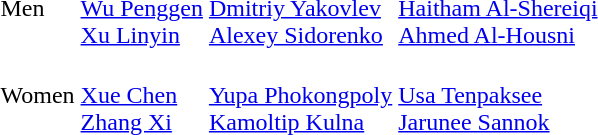<table>
<tr>
<td>Men</td>
<td><br><a href='#'>Wu Penggen</a><br><a href='#'>Xu Linyin</a></td>
<td><br><a href='#'>Dmitriy Yakovlev</a><br><a href='#'>Alexey Sidorenko</a></td>
<td><br><a href='#'>Haitham Al-Shereiqi</a><br><a href='#'>Ahmed Al-Housni</a></td>
</tr>
<tr>
<td>Women</td>
<td><br><a href='#'>Xue Chen</a><br><a href='#'>Zhang Xi</a></td>
<td><br><a href='#'>Yupa Phokongpoly</a><br><a href='#'>Kamoltip Kulna</a></td>
<td><br><a href='#'>Usa Tenpaksee</a><br><a href='#'>Jarunee Sannok</a></td>
</tr>
</table>
